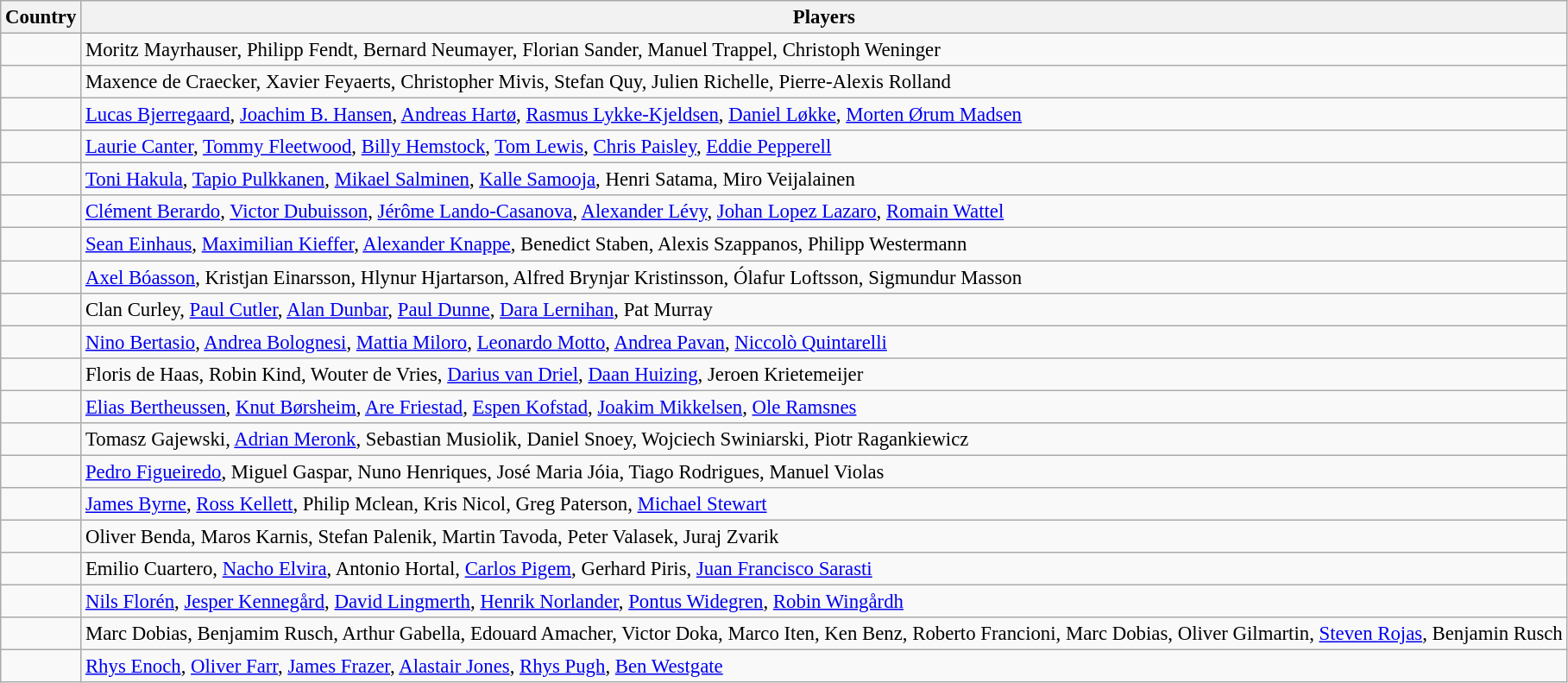<table class="wikitable" style="font-size:95%;">
<tr>
<th>Country</th>
<th>Players</th>
</tr>
<tr>
<td></td>
<td>Moritz Mayrhauser, Philipp Fendt, Bernard Neumayer, Florian Sander, Manuel Trappel, Christoph Weninger</td>
</tr>
<tr>
<td></td>
<td>Maxence de Craecker, Xavier Feyaerts, Christopher Mivis, Stefan Quy, Julien Richelle, Pierre-Alexis Rolland</td>
</tr>
<tr>
<td></td>
<td><a href='#'>Lucas Bjerregaard</a>, <a href='#'>Joachim B. Hansen</a>, <a href='#'>Andreas Hartø</a>, <a href='#'>Rasmus Lykke-Kjeldsen</a>, <a href='#'>Daniel Løkke</a>, <a href='#'>Morten Ørum Madsen</a></td>
</tr>
<tr>
<td></td>
<td><a href='#'>Laurie Canter</a>, <a href='#'>Tommy Fleetwood</a>, <a href='#'>Billy Hemstock</a>, <a href='#'>Tom Lewis</a>, <a href='#'>Chris Paisley</a>, <a href='#'>Eddie Pepperell</a></td>
</tr>
<tr>
<td></td>
<td><a href='#'>Toni Hakula</a>, <a href='#'>Tapio Pulkkanen</a>, <a href='#'>Mikael Salminen</a>, <a href='#'>Kalle Samooja</a>, Henri Satama, Miro Veijalainen</td>
</tr>
<tr>
<td></td>
<td><a href='#'>Clément Berardo</a>,  <a href='#'>Victor Dubuisson</a>, <a href='#'>Jérôme Lando-Casanova</a>, <a href='#'>Alexander Lévy</a>, <a href='#'>Johan Lopez Lazaro</a>, <a href='#'>Romain Wattel</a></td>
</tr>
<tr>
<td></td>
<td><a href='#'>Sean Einhaus</a>, <a href='#'>Maximilian Kieffer</a>,  <a href='#'>Alexander Knappe</a>, Benedict Staben, Alexis Szappanos, Philipp Westermann</td>
</tr>
<tr>
<td></td>
<td><a href='#'>Axel Bóasson</a>, Kristjan Einarsson, Hlynur Hjartarson, Alfred Brynjar Kristinsson, Ólafur Loftsson, Sigmundur Masson</td>
</tr>
<tr>
<td></td>
<td>Clan Curley, <a href='#'>Paul Cutler</a>, <a href='#'>Alan Dunbar</a>, <a href='#'>Paul Dunne</a>, <a href='#'>Dara Lernihan</a>, Pat Murray</td>
</tr>
<tr>
<td></td>
<td><a href='#'>Nino Bertasio</a>, <a href='#'>Andrea Bolognesi</a>, <a href='#'>Mattia Miloro</a>, <a href='#'>Leonardo Motto</a>, <a href='#'>Andrea Pavan</a>, <a href='#'>Niccolò Quintarelli</a></td>
</tr>
<tr>
<td></td>
<td>Floris de Haas, Robin Kind, Wouter de Vries, <a href='#'>Darius van Driel</a>, <a href='#'>Daan Huizing</a>, Jeroen Krietemeijer</td>
</tr>
<tr>
<td></td>
<td><a href='#'>Elias Bertheussen</a>, <a href='#'>Knut Børsheim</a>, <a href='#'>Are Friestad</a>, <a href='#'>Espen Kofstad</a>, <a href='#'>Joakim Mikkelsen</a>, <a href='#'>Ole Ramsnes</a></td>
</tr>
<tr>
<td></td>
<td>Tomasz Gajewski, <a href='#'>Adrian Meronk</a>, Sebastian Musiolik, Daniel Snoey, Wojciech Swiniarski, Piotr Ragankiewicz</td>
</tr>
<tr>
<td></td>
<td><a href='#'>Pedro Figueiredo</a>, Miguel Gaspar, Nuno Henriques, José Maria Jóia, Tiago Rodrigues, Manuel Violas</td>
</tr>
<tr>
<td></td>
<td><a href='#'>James Byrne</a>, <a href='#'>Ross Kellett</a>, Philip Mclean, Kris Nicol, Greg Paterson, <a href='#'>Michael Stewart</a></td>
</tr>
<tr>
<td></td>
<td>Oliver Benda, Maros Karnis, Stefan Palenik, Martin Tavoda, Peter Valasek, Juraj Zvarik</td>
</tr>
<tr>
<td></td>
<td>Emilio Cuartero, <a href='#'>Nacho Elvira</a>, Antonio Hortal, <a href='#'>Carlos Pigem</a>, Gerhard Piris, <a href='#'>Juan Francisco Sarasti</a></td>
</tr>
<tr>
<td></td>
<td><a href='#'>Nils Florén</a>, <a href='#'>Jesper Kennegård</a>, <a href='#'>David Lingmerth</a>, <a href='#'>Henrik Norlander</a>,  <a href='#'>Pontus Widegren</a>, <a href='#'>Robin Wingårdh</a></td>
</tr>
<tr>
<td></td>
<td>Marc Dobias, Benjamim Rusch, Arthur Gabella, Edouard Amacher, Victor Doka, Marco Iten, Ken Benz, Roberto Francioni, Marc Dobias, Oliver Gilmartin, <a href='#'>Steven Rojas</a>, Benjamin Rusch</td>
</tr>
<tr>
<td></td>
<td><a href='#'>Rhys Enoch</a>, <a href='#'>Oliver Farr</a>, <a href='#'>James Frazer</a>, <a href='#'>Alastair Jones</a>, <a href='#'>Rhys Pugh</a>, <a href='#'>Ben Westgate</a></td>
</tr>
</table>
